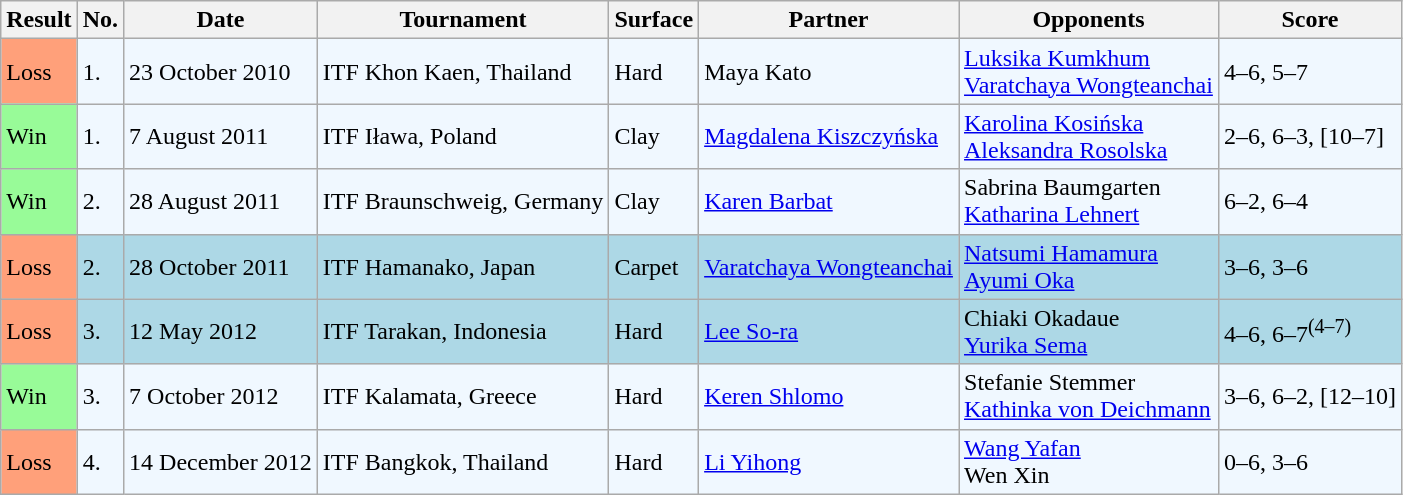<table class="sortable wikitable">
<tr>
<th>Result</th>
<th>No.</th>
<th>Date</th>
<th>Tournament</th>
<th>Surface</th>
<th>Partner</th>
<th>Opponents</th>
<th class="unsortable">Score</th>
</tr>
<tr style="background:#f0f8ff;">
<td style="background:#ffa07a;">Loss</td>
<td>1.</td>
<td>23 October 2010</td>
<td>ITF Khon Kaen, Thailand</td>
<td>Hard</td>
<td> Maya Kato</td>
<td> <a href='#'>Luksika Kumkhum</a> <br>  <a href='#'>Varatchaya Wongteanchai</a></td>
<td>4–6, 5–7</td>
</tr>
<tr style="background:#f0f8ff;">
<td style="background:#98fb98;">Win</td>
<td>1.</td>
<td>7 August 2011</td>
<td>ITF Iława, Poland</td>
<td>Clay</td>
<td> <a href='#'>Magdalena Kiszczyńska</a></td>
<td> <a href='#'>Karolina Kosińska</a> <br>  <a href='#'>Aleksandra Rosolska</a></td>
<td>2–6, 6–3, [10–7]</td>
</tr>
<tr style="background:#f0f8ff;">
<td style="background:#98fb98;">Win</td>
<td>2.</td>
<td>28 August 2011</td>
<td>ITF Braunschweig, Germany</td>
<td>Clay</td>
<td> <a href='#'>Karen Barbat</a></td>
<td> Sabrina Baumgarten <br>  <a href='#'>Katharina Lehnert</a></td>
<td>6–2, 6–4</td>
</tr>
<tr style="background:lightblue;">
<td style="background:#ffa07a;">Loss</td>
<td>2.</td>
<td>28 October 2011</td>
<td>ITF Hamanako, Japan</td>
<td>Carpet</td>
<td> <a href='#'>Varatchaya Wongteanchai</a></td>
<td> <a href='#'>Natsumi Hamamura</a> <br>  <a href='#'>Ayumi Oka</a></td>
<td>3–6, 3–6</td>
</tr>
<tr style="background:lightblue;">
<td style="background:#ffa07a;">Loss</td>
<td>3.</td>
<td>12 May 2012</td>
<td>ITF Tarakan, Indonesia</td>
<td>Hard</td>
<td> <a href='#'>Lee So-ra</a></td>
<td> Chiaki Okadaue <br>  <a href='#'>Yurika Sema</a></td>
<td>4–6, 6–7<sup>(4–7)</sup></td>
</tr>
<tr style="background:#f0f8ff;">
<td style="background:#98fb98;">Win</td>
<td>3.</td>
<td>7 October 2012</td>
<td>ITF Kalamata, Greece</td>
<td>Hard</td>
<td> <a href='#'>Keren Shlomo</a></td>
<td> Stefanie Stemmer <br>  <a href='#'>Kathinka von Deichmann</a></td>
<td>3–6, 6–2, [12–10]</td>
</tr>
<tr style="background:#f0f8ff;">
<td style="background:#ffa07a;">Loss</td>
<td>4.</td>
<td>14 December 2012</td>
<td>ITF Bangkok, Thailand</td>
<td>Hard</td>
<td> <a href='#'>Li Yihong</a></td>
<td> <a href='#'>Wang Yafan</a> <br>  Wen Xin</td>
<td>0–6, 3–6</td>
</tr>
</table>
